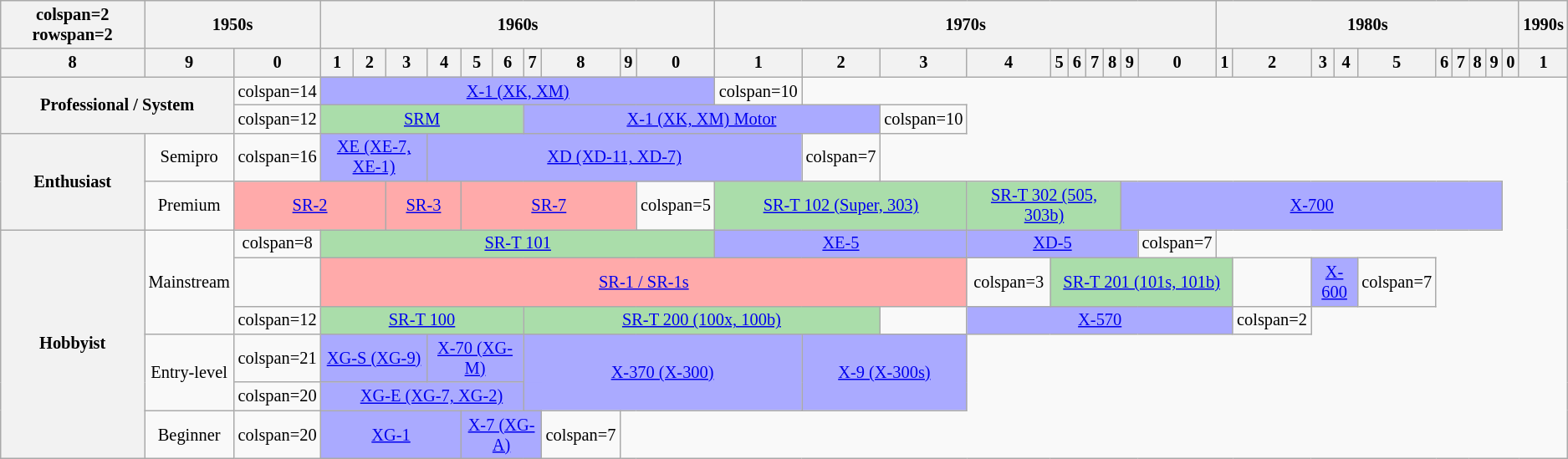<table class="wikitable" style="font-size:85%;text-align:center;">
<tr>
<th>colspan=2 rowspan=2 </th>
<th colspan=2>1950s</th>
<th colspan=10>1960s</th>
<th colspan=10>1970s</th>
<th colspan=10>1980s</th>
<th colspan=2>1990s</th>
</tr>
<tr>
<th>8</th>
<th>9</th>
<th>0</th>
<th>1</th>
<th>2</th>
<th>3</th>
<th>4</th>
<th>5</th>
<th>6</th>
<th>7</th>
<th>8</th>
<th>9</th>
<th>0</th>
<th>1</th>
<th>2</th>
<th>3</th>
<th>4</th>
<th>5</th>
<th>6</th>
<th>7</th>
<th>8</th>
<th>9</th>
<th>0</th>
<th>1</th>
<th>2</th>
<th>3</th>
<th>4</th>
<th>5</th>
<th>6</th>
<th>7</th>
<th>8</th>
<th>9</th>
<th>0</th>
<th>1</th>
</tr>
<tr>
<th colspan=2 rowspan=2>Professional / System</th>
<td>colspan=14 </td>
<td style="background:#aaf;" colspan=10><a href='#'>X-1 (XK, XM)</a></td>
<td>colspan=10 </td>
</tr>
<tr>
<td>colspan=12 </td>
<td style="background:#ada;" colspan=6><a href='#'>SRM</a></td>
<td style="background:#aaf;" colspan=6><a href='#'>X-1 (XK, XM) Motor</a></td>
<td>colspan=10 </td>
</tr>
<tr>
<th rowspan=2>Enthusiast</th>
<td>Semipro</td>
<td>colspan=16 </td>
<td style="background:#aaf;" colspan=3><a href='#'>XE (XE-7, XE-1)</a></td>
<td style="background:#aaf;" colspan=8><a href='#'>XD (XD-11, XD-7)</a></td>
<td>colspan=7 </td>
</tr>
<tr>
<td>Premium</td>
<td style="background:#faa;" colspan=3><a href='#'>SR-2</a></td>
<td style="background:#faa;" colspan=2><a href='#'>SR-3</a></td>
<td style="background:#faa;" colspan=5><a href='#'>SR-7</a></td>
<td>colspan=5 </td>
<td style="background:#ada;" colspan=3><a href='#'>SR-T 102 (Super, 303)</a></td>
<td style="background:#ada;" colspan=5><a href='#'>SR-T 302 (505, 303b)</a></td>
<td style="background:#aaf;" colspan=11><a href='#'>X-700</a></td>
</tr>
<tr>
<th rowspan=6>Hobbyist</th>
<td rowspan=3>Mainstream</td>
<td>colspan=8 </td>
<td style="background:#ada;" colspan=10><a href='#'>SR-T 101</a></td>
<td style="background:#aaf;" colspan=3><a href='#'>XE-5</a></td>
<td style="background:#aaf;" colspan=6><a href='#'>XD-5</a></td>
<td>colspan=7 </td>
</tr>
<tr>
<td></td>
<td style="background:#faa;" colspan=13><a href='#'>SR-1 / SR-1s</a></td>
<td>colspan=3 </td>
<td style="background:#ada;" colspan=7><a href='#'>SR-T 201 (101s, 101b)</a></td>
<td></td>
<td style="background:#aaf;" colspan=2><a href='#'>X-600</a></td>
<td>colspan=7 </td>
</tr>
<tr>
<td>colspan=12 </td>
<td style="background:#ada;" colspan=6><a href='#'>SR-T 100</a></td>
<td style="background:#ada;" colspan=6><a href='#'>SR-T 200 (100x, 100b)</a></td>
<td></td>
<td style="background:#aaf;" colspan=8><a href='#'>X-570</a></td>
<td>colspan=2 </td>
</tr>
<tr>
<td rowspan=2>Entry-level</td>
<td>colspan=21 </td>
<td style="background:#aaf;" colspan=3><a href='#'>XG-S (XG-9)</a></td>
<td style="background:#aaf;" colspan=3><a href='#'>X-70 (XG-M)</a></td>
<td style="background:#aaf;" colspan=5 rowspan=2><a href='#'>X-370 (X-300)</a></td>
<td style="background:#aaf;" colspan=2 rowspan=2><a href='#'>X-9 (X-300s)</a></td>
</tr>
<tr>
<td>colspan=20 </td>
<td style="background:#aaf;" colspan=7><a href='#'>XG-E (XG-7, XG-2)</a></td>
</tr>
<tr>
<td>Beginner</td>
<td>colspan=20 </td>
<td style="background:#aaf;" colspan=4><a href='#'>XG-1</a></td>
<td style="background:#aaf;" colspan=3><a href='#'>X-7 (XG-A)</a></td>
<td>colspan=7 </td>
</tr>
</table>
